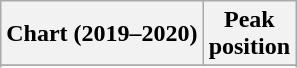<table class="wikitable sortable plainrowheaders">
<tr>
<th>Chart (2019–2020)</th>
<th>Peak<br>position</th>
</tr>
<tr>
</tr>
<tr>
</tr>
<tr>
</tr>
</table>
